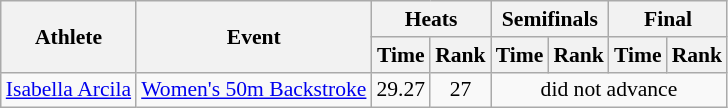<table class=wikitable style="font-size:90%">
<tr>
<th rowspan="2">Athlete</th>
<th rowspan="2">Event</th>
<th colspan="2">Heats</th>
<th colspan="2">Semifinals</th>
<th colspan="2">Final</th>
</tr>
<tr>
<th>Time</th>
<th>Rank</th>
<th>Time</th>
<th>Rank</th>
<th>Time</th>
<th>Rank</th>
</tr>
<tr>
<td rowspan="1"><a href='#'>Isabella Arcila</a></td>
<td><a href='#'>Women's 50m Backstroke</a></td>
<td align=center>29.27</td>
<td align=center>27</td>
<td align=center colspan=4>did not advance</td>
</tr>
</table>
